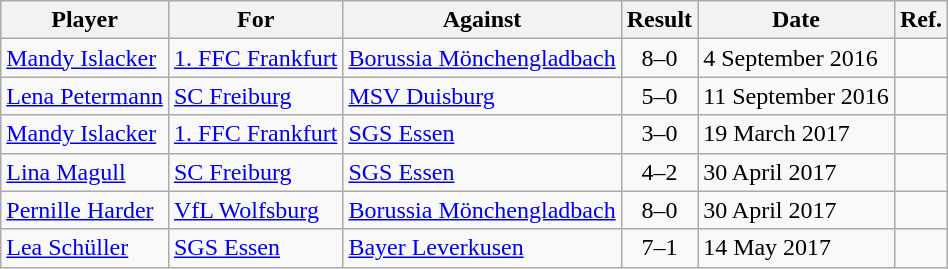<table class="wikitable sortable">
<tr>
<th>Player</th>
<th>For</th>
<th>Against</th>
<th>Result</th>
<th>Date</th>
<th>Ref.</th>
</tr>
<tr>
<td> <a href='#'>Mandy Islacker</a></td>
<td><a href='#'>1. FFC Frankfurt</a></td>
<td><a href='#'>Borussia Mönchengladbach</a></td>
<td style="text-align:center">8–0</td>
<td>4 September 2016</td>
<td></td>
</tr>
<tr>
<td> <a href='#'>Lena Petermann</a></td>
<td><a href='#'>SC Freiburg</a></td>
<td><a href='#'>MSV Duisburg</a></td>
<td style="text-align:center">5–0</td>
<td>11 September 2016</td>
<td></td>
</tr>
<tr>
<td> <a href='#'>Mandy Islacker</a></td>
<td><a href='#'>1. FFC Frankfurt</a></td>
<td><a href='#'>SGS Essen</a></td>
<td style="text-align:center">3–0</td>
<td>19 March 2017</td>
<td></td>
</tr>
<tr>
<td> <a href='#'>Lina Magull</a></td>
<td><a href='#'>SC Freiburg</a></td>
<td><a href='#'>SGS Essen</a></td>
<td style="text-align:center">4–2</td>
<td>30 April 2017</td>
<td></td>
</tr>
<tr>
<td> <a href='#'>Pernille Harder</a></td>
<td><a href='#'>VfL Wolfsburg</a></td>
<td><a href='#'>Borussia Mönchengladbach</a></td>
<td style="text-align:center">8–0</td>
<td>30 April 2017</td>
<td></td>
</tr>
<tr>
<td> <a href='#'>Lea Schüller</a></td>
<td><a href='#'>SGS Essen</a></td>
<td><a href='#'>Bayer Leverkusen</a></td>
<td style="text-align:center">7–1</td>
<td>14 May 2017</td>
<td></td>
</tr>
</table>
